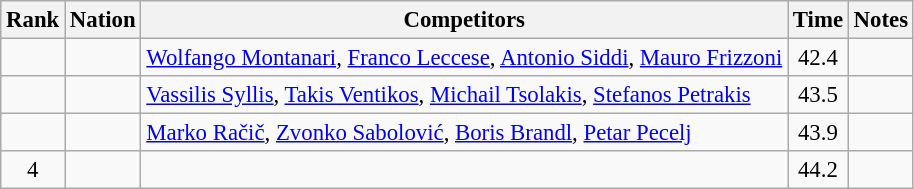<table class="wikitable sortable" style="text-align:center; font-size:95%">
<tr>
<th>Rank</th>
<th>Nation</th>
<th>Competitors</th>
<th>Time</th>
<th>Notes</th>
</tr>
<tr>
<td></td>
<td align=left></td>
<td align=left><a href='#'>Wolfango Montanari</a>, <a href='#'>Franco Leccese</a>, <a href='#'>Antonio Siddi</a>, <a href='#'>Mauro Frizzoni</a></td>
<td>42.4</td>
<td></td>
</tr>
<tr>
<td></td>
<td align=left></td>
<td align=left><a href='#'>Vassilis Syllis</a>, <a href='#'>Takis Ventikos</a>, <a href='#'>Michail Tsolakis</a>, <a href='#'>Stefanos Petrakis</a></td>
<td>43.5</td>
<td></td>
</tr>
<tr>
<td></td>
<td align=left></td>
<td align=left><a href='#'>Marko Račič</a>, <a href='#'>Zvonko Sabolović</a>, <a href='#'>Boris Brandl</a>, <a href='#'>Petar Pecelj</a></td>
<td>43.9</td>
<td></td>
</tr>
<tr>
<td>4</td>
<td align=left></td>
<td align=left></td>
<td>44.2</td>
<td></td>
</tr>
</table>
